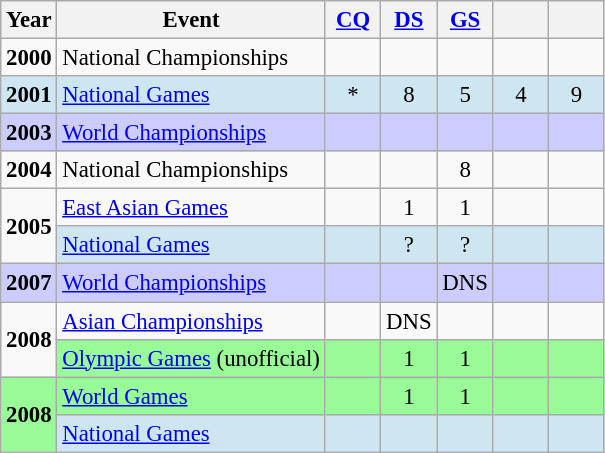<table class="wikitable" style="text-align:center; font-size:95%;">
<tr>
<th align="center">Year</th>
<th align="center">Event</th>
<th style="width:30px;"><a href='#'>CQ</a></th>
<th style="width:30px;"><a href='#'>DS</a></th>
<th style="width:30px;"><a href='#'>GS</a></th>
<th style="width:30px;"></th>
<th style="width:30px;"></th>
</tr>
<tr>
<td><strong>2000</strong></td>
<td align="left">National Championships</td>
<td></td>
<td></td>
<td></td>
<td></td>
<td></td>
</tr>
<tr style="background:#CEE6F2">
<td><strong>2001</strong></td>
<td align="left"><a href='#'>National Games</a></td>
<td>*</td>
<td>8</td>
<td>5</td>
<td>4</td>
<td>9</td>
</tr>
<tr style="background:#ccf;">
<td><strong>2003</strong></td>
<td align="left"><a href='#'>World Championships</a></td>
<td></td>
<td></td>
<td></td>
<td></td>
<td></td>
</tr>
<tr>
<td><strong>2004</strong></td>
<td align="left">National Championships</td>
<td></td>
<td></td>
<td>8</td>
<td></td>
<td></td>
</tr>
<tr>
<td rowspan="2"><strong>2005</strong></td>
<td align="left"><a href='#'>East Asian Games</a></td>
<td></td>
<td>1</td>
<td>1</td>
<td></td>
<td></td>
</tr>
<tr style="background:#CEE6F2">
<td align="left"><a href='#'>National Games</a></td>
<td></td>
<td>?</td>
<td>?</td>
<td></td>
<td></td>
</tr>
<tr style="background:#ccf;">
<td><strong>2007</strong></td>
<td align="left"><a href='#'>World Championships</a></td>
<td></td>
<td></td>
<td>DNS</td>
<td></td>
<td></td>
</tr>
<tr>
<td rowspan="2"><strong>2008</strong></td>
<td align="left"><a href='#'>Asian Championships</a></td>
<td></td>
<td>DNS</td>
<td></td>
<td></td>
<td></td>
</tr>
<tr style="background:#98fb98;">
<td align="left"><a href='#'>Olympic Games</a> (unofficial)</td>
<td></td>
<td>1</td>
<td>1</td>
<td></td>
<td></td>
</tr>
<tr style="background:#98fb98;">
<td rowspan="2"><strong>2008</strong></td>
<td align="left"><a href='#'>World Games</a></td>
<td></td>
<td>1</td>
<td>1</td>
<td></td>
<td></td>
</tr>
<tr style="background:#CEE6F2">
<td align="left"><a href='#'>National Games</a></td>
<td></td>
<td></td>
<td></td>
<td></td>
<td></td>
</tr>
</table>
